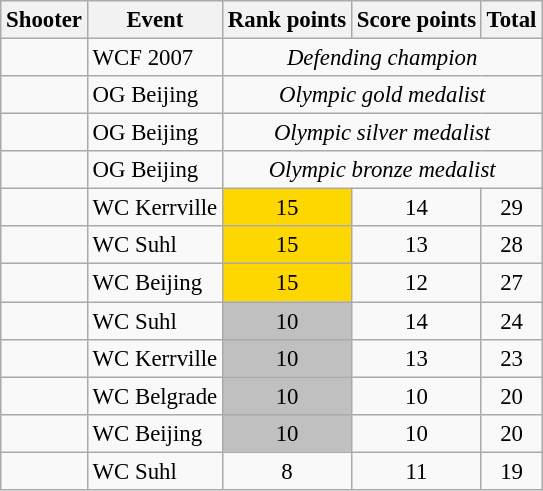<table class="wikitable" style="font-size: 95%">
<tr>
<th>Shooter</th>
<th>Event</th>
<th>Rank points</th>
<th>Score points</th>
<th>Total</th>
</tr>
<tr>
<td></td>
<td>WCF 2007</td>
<td colspan=3 style="text-align: center"><em>Defending champion</em></td>
</tr>
<tr>
<td></td>
<td>OG Beijing</td>
<td colspan=3 style="text-align: center"><em>Olympic gold medalist</em></td>
</tr>
<tr>
<td></td>
<td>OG Beijing</td>
<td colspan=3 style="text-align: center"><em>Olympic silver medalist</em></td>
</tr>
<tr>
<td></td>
<td>OG Beijing</td>
<td colspan=3 style="text-align: center"><em>Olympic bronze medalist</em></td>
</tr>
<tr>
<td></td>
<td>WC Kerrville</td>
<td style="text-align: center; background: gold">15</td>
<td style="text-align: center">14</td>
<td style="text-align: center">29</td>
</tr>
<tr>
<td></td>
<td>WC Suhl</td>
<td style="text-align: center; background: gold">15</td>
<td style="text-align: center">13</td>
<td style="text-align: center">28</td>
</tr>
<tr>
<td></td>
<td>WC Beijing</td>
<td style="text-align: center; background: gold">15</td>
<td style="text-align: center">12</td>
<td style="text-align: center">27</td>
</tr>
<tr>
<td></td>
<td>WC Suhl</td>
<td style="text-align: center; background: silver">10</td>
<td style="text-align: center">14</td>
<td style="text-align: center">24</td>
</tr>
<tr>
<td></td>
<td>WC Kerrville</td>
<td style="text-align: center; background: silver">10</td>
<td style="text-align: center">13</td>
<td style="text-align: center">23</td>
</tr>
<tr>
<td></td>
<td>WC Belgrade</td>
<td style="text-align: center; background: silver">10</td>
<td style="text-align: center">10</td>
<td style="text-align: center">20</td>
</tr>
<tr>
<td></td>
<td>WC Beijing</td>
<td style="text-align: center; background: silver">10</td>
<td style="text-align: center">10</td>
<td style="text-align: center">20</td>
</tr>
<tr>
<td></td>
<td>WC Suhl</td>
<td style="text-align: center; background: bronze">8</td>
<td style="text-align: center">11</td>
<td style="text-align: center">19</td>
</tr>
</table>
